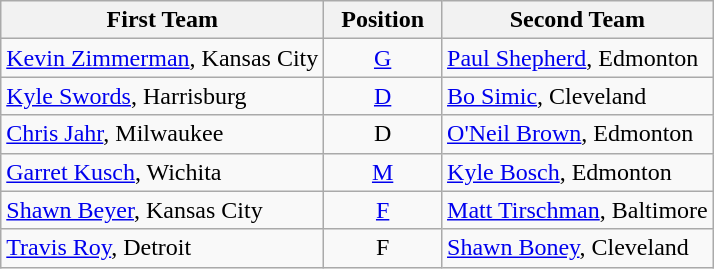<table class="wikitable">
<tr>
<th>First Team</th>
<th>  Position  </th>
<th>Second Team</th>
</tr>
<tr>
<td><a href='#'>Kevin Zimmerman</a>, Kansas City</td>
<td align=center><a href='#'>G</a></td>
<td><a href='#'>Paul Shepherd</a>, Edmonton</td>
</tr>
<tr>
<td><a href='#'>Kyle Swords</a>, Harrisburg</td>
<td align=center><a href='#'>D</a></td>
<td><a href='#'>Bo Simic</a>, Cleveland</td>
</tr>
<tr>
<td><a href='#'>Chris Jahr</a>, Milwaukee</td>
<td align=center>D</td>
<td><a href='#'>O'Neil Brown</a>, Edmonton</td>
</tr>
<tr>
<td><a href='#'>Garret Kusch</a>, Wichita</td>
<td align=center><a href='#'>M</a></td>
<td><a href='#'>Kyle Bosch</a>, Edmonton</td>
</tr>
<tr>
<td><a href='#'>Shawn Beyer</a>, Kansas City</td>
<td align=center><a href='#'>F</a></td>
<td><a href='#'>Matt Tirschman</a>, Baltimore</td>
</tr>
<tr>
<td><a href='#'>Travis Roy</a>, Detroit</td>
<td align=center>F</td>
<td><a href='#'>Shawn Boney</a>, Cleveland</td>
</tr>
</table>
